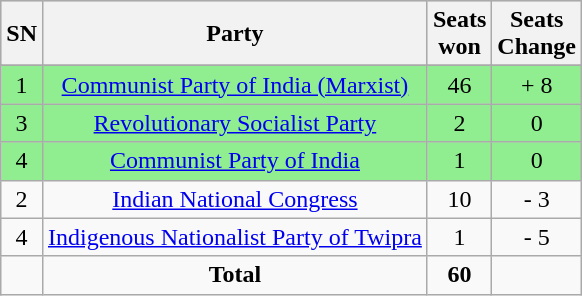<table class="wikitable sortable" style="text-align:center;">
<tr bgcolor="#cccccc">
<th>SN</th>
<th>Party</th>
<th>Seats<br>won</th>
<th>Seats<br>Change</th>
</tr>
<tr>
</tr>
<tr style="background: #90EE90;">
<td>1</td>
<td><a href='#'>Communist Party of India (Marxist)</a></td>
<td>46</td>
<td>+ 8</td>
</tr>
<tr style="background: #90EE90;">
<td>3</td>
<td><a href='#'>Revolutionary Socialist Party</a></td>
<td>2</td>
<td>0</td>
</tr>
<tr style="background: #90EE90;">
<td>4</td>
<td><a href='#'>Communist Party of India</a></td>
<td>1</td>
<td>0</td>
</tr>
<tr>
<td>2</td>
<td><a href='#'>Indian National Congress</a></td>
<td>10</td>
<td>- 3</td>
</tr>
<tr>
<td>4</td>
<td><a href='#'>Indigenous Nationalist Party of Twipra</a></td>
<td>1</td>
<td>- 5</td>
</tr>
<tr>
<td></td>
<td><strong>Total</strong></td>
<td><strong>60</strong></td>
<td></td>
</tr>
</table>
